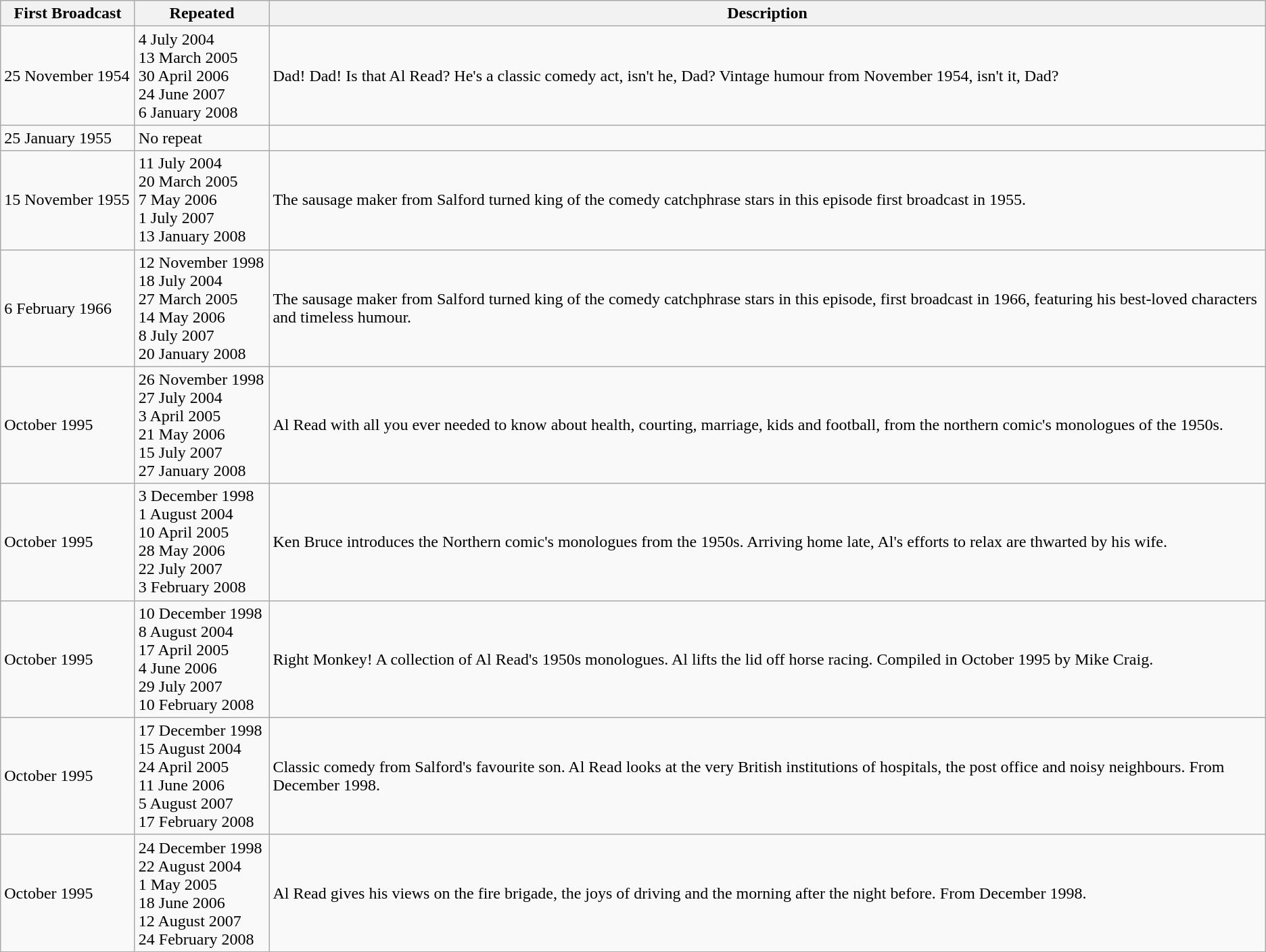<table class="wikitable">
<tr>
<th width="125">First Broadcast</th>
<th width="125">Repeated</th>
<th>Description</th>
</tr>
<tr>
<td>25 November 1954</td>
<td>4 July 2004<br>13 March 2005<br>30 April 2006<br>24 June 2007<br>6 January 2008</td>
<td>Dad! Dad! Is that Al Read? He's a classic comedy act, isn't he, Dad? Vintage humour from November 1954, isn't it, Dad?</td>
</tr>
<tr>
<td>25 January 1955</td>
<td>No repeat</td>
<td></td>
</tr>
<tr>
<td>15 November 1955</td>
<td>11 July 2004<br>20 March 2005<br>7 May 2006<br>1 July 2007<br>13 January 2008</td>
<td>The sausage maker from Salford turned king of the comedy catchphrase stars in this episode first broadcast in 1955.</td>
</tr>
<tr>
<td>6 February 1966</td>
<td>12 November 1998<br>18 July 2004<br>27 March 2005<br>14 May 2006<br>8 July 2007<br>20 January 2008</td>
<td>The sausage maker from Salford turned king of the comedy catchphrase stars in this episode, first broadcast in 1966, featuring his best-loved characters and timeless humour.</td>
</tr>
<tr>
<td>October 1995</td>
<td>26 November 1998<br>27 July 2004<br>3 April 2005<br>21 May 2006<br>15 July 2007<br>27 January 2008</td>
<td>Al Read with all you ever needed to know about health, courting, marriage, kids and football, from the northern comic's monologues of the 1950s.</td>
</tr>
<tr>
<td>October 1995</td>
<td>3 December 1998<br>1 August 2004<br>10 April 2005<br>28 May 2006<br>22 July 2007<br>3 February 2008</td>
<td>Ken Bruce introduces the Northern comic's monologues from the 1950s. Arriving home late, Al's efforts to relax are thwarted by his wife.</td>
</tr>
<tr>
<td>October 1995</td>
<td>10 December 1998<br>8 August 2004<br>17 April 2005<br>4 June 2006<br>29 July 2007<br>10 February 2008</td>
<td>Right Monkey! A collection of Al Read's 1950s monologues. Al lifts the lid off horse racing. Compiled in October 1995 by Mike Craig.<br></td>
</tr>
<tr>
<td>October 1995</td>
<td>17 December 1998<br>15 August 2004<br>24 April 2005<br>11 June 2006<br>5 August 2007<br>17 February 2008</td>
<td>Classic comedy from Salford's favourite son. Al Read looks at the very British institutions of hospitals, the post office and noisy neighbours. From December 1998.</td>
</tr>
<tr>
<td>October 1995</td>
<td>24 December 1998<br>22 August 2004<br>1 May 2005<br>18 June 2006<br>12 August 2007<br>24 February 2008</td>
<td>Al Read gives his views on the fire brigade, the joys of driving and the morning after the night before. From December 1998.</td>
</tr>
</table>
